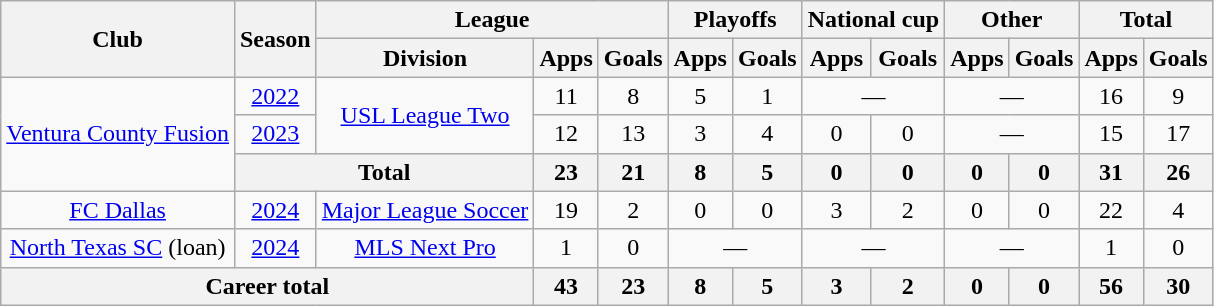<table class="wikitable" style="text-align: center">
<tr>
<th rowspan="2">Club</th>
<th rowspan="2">Season</th>
<th colspan="3">League</th>
<th colspan="2">Playoffs</th>
<th colspan="2">National cup</th>
<th colspan="2">Other</th>
<th colspan="2">Total</th>
</tr>
<tr>
<th>Division</th>
<th>Apps</th>
<th>Goals</th>
<th>Apps</th>
<th>Goals</th>
<th>Apps</th>
<th>Goals</th>
<th>Apps</th>
<th>Goals</th>
<th>Apps</th>
<th>Goals</th>
</tr>
<tr>
<td rowspan=3><a href='#'>Ventura County Fusion</a></td>
<td><a href='#'>2022</a></td>
<td rowspan=2><a href='#'>USL League Two</a></td>
<td>11</td>
<td>8</td>
<td>5</td>
<td>1</td>
<td colspan="2">—</td>
<td colspan="2">—</td>
<td>16</td>
<td>9</td>
</tr>
<tr>
<td><a href='#'>2023</a></td>
<td>12</td>
<td>13</td>
<td>3</td>
<td>4</td>
<td>0</td>
<td>0</td>
<td colspan="2">—</td>
<td>15</td>
<td>17</td>
</tr>
<tr>
<th colspan="2"><strong>Total</strong></th>
<th>23</th>
<th>21</th>
<th>8</th>
<th>5</th>
<th>0</th>
<th>0</th>
<th>0</th>
<th>0</th>
<th>31</th>
<th>26</th>
</tr>
<tr>
<td><a href='#'>FC Dallas</a></td>
<td><a href='#'>2024</a></td>
<td><a href='#'>Major League Soccer</a></td>
<td>19</td>
<td>2</td>
<td>0</td>
<td>0</td>
<td>3</td>
<td>2</td>
<td>0</td>
<td>0</td>
<td>22</td>
<td>4</td>
</tr>
<tr>
<td><a href='#'>North Texas SC</a> (loan)</td>
<td><a href='#'>2024</a></td>
<td><a href='#'>MLS Next Pro</a></td>
<td>1</td>
<td>0</td>
<td colspan="2">—</td>
<td colspan="2">—</td>
<td colspan="2">—</td>
<td>1</td>
<td>0</td>
</tr>
<tr>
<th colspan="3"><strong>Career total</strong></th>
<th>43</th>
<th>23</th>
<th>8</th>
<th>5</th>
<th>3</th>
<th>2</th>
<th>0</th>
<th>0</th>
<th>56</th>
<th>30</th>
</tr>
</table>
